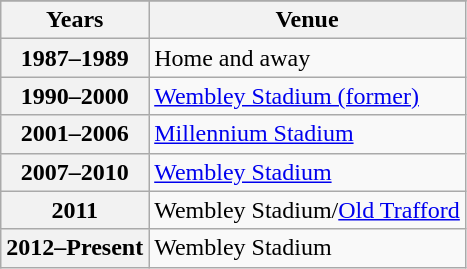<table class="wikitable floatright">
<tr>
</tr>
<tr>
<th scope=col>Years</th>
<th scope=col>Venue</th>
</tr>
<tr>
<th scope=row>1987–1989</th>
<td>Home and away</td>
</tr>
<tr>
<th sopee=row>1990–2000</th>
<td><a href='#'>Wembley Stadium (former)</a></td>
</tr>
<tr>
<th scope=row>2001–2006</th>
<td><a href='#'>Millennium Stadium</a></td>
</tr>
<tr>
<th scope=row>2007–2010</th>
<td><a href='#'>Wembley Stadium</a></td>
</tr>
<tr>
<th scope=row>2011</th>
<td>Wembley Stadium/<a href='#'>Old Trafford</a></td>
</tr>
<tr>
<th scope=row>2012–Present</th>
<td>Wembley Stadium</td>
</tr>
</table>
